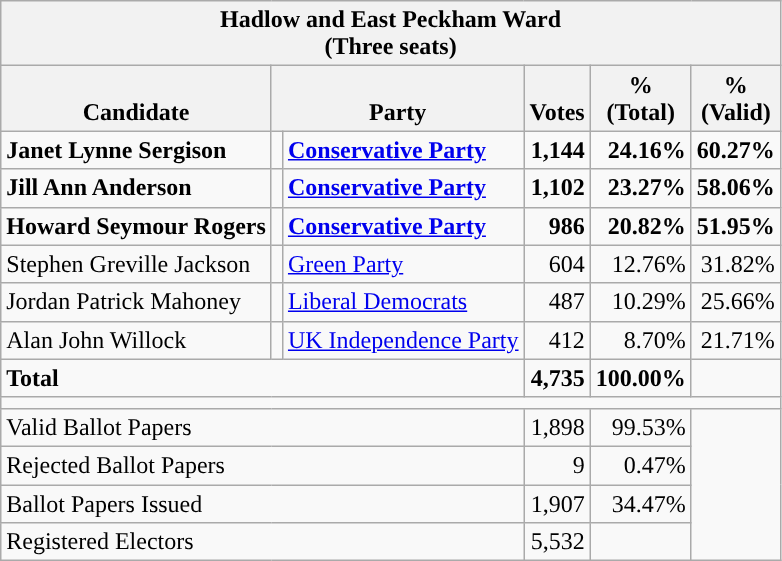<table class="wikitable" border="1" style="text-align:right; font-size:100%">
<tr>
<th align=center colspan=6>Hadlow and East Peckham Ward<br>(Three seats)</th>
</tr>
<tr>
<th valign=bottom>Candidate</th>
<th valign=bottom colspan=2>Party</th>
<th valign=bottom>Votes</th>
<th>%<br>(Total)</th>
<th>%<br>(Valid)</th>
</tr>
<tr>
<td align=left><strong>Janet Lynne Sergison</strong></td>
<td style="background:"></td>
<td align=left><strong><a href='#'>Conservative Party</a></strong></td>
<td><strong>1,144</strong></td>
<td><strong>24.16%</strong></td>
<td><strong>60.27%</strong></td>
</tr>
<tr>
<td align=left><strong>Jill Ann Anderson</strong></td>
<td style="background:"></td>
<td align=left><strong><a href='#'>Conservative Party</a></strong></td>
<td><strong>1,102</strong></td>
<td><strong>23.27%</strong></td>
<td><strong>58.06%</strong></td>
</tr>
<tr>
<td align=left><strong>Howard Seymour Rogers</strong></td>
<td style="background:"></td>
<td align=left><strong><a href='#'>Conservative Party</a></strong></td>
<td><strong>986</strong></td>
<td><strong>20.82%</strong></td>
<td><strong>51.95%</strong></td>
</tr>
<tr>
<td align=left>Stephen Greville Jackson</td>
<td style="background:"></td>
<td align=left><a href='#'>Green Party</a></td>
<td>604</td>
<td>12.76%</td>
<td>31.82%</td>
</tr>
<tr>
<td align=left>Jordan Patrick Mahoney</td>
<td style="background:"></td>
<td align=left><a href='#'>Liberal Democrats</a></td>
<td>487</td>
<td>10.29%</td>
<td>25.66%</td>
</tr>
<tr>
<td align=left>Alan John Willock</td>
<td style="background:"></td>
<td align=left><a href='#'>UK Independence Party</a></td>
<td>412</td>
<td>8.70%</td>
<td>21.71%</td>
</tr>
<tr style="font-weight:bold">
<td align=left colspan=3>Total</td>
<td>4,735</td>
<td>100.00%</td>
<td></td>
</tr>
<tr>
<td align=left colspan=6></td>
</tr>
<tr>
<td align=left colspan=3>Valid Ballot Papers</td>
<td>1,898</td>
<td>99.53%</td>
<td rowspan=4></td>
</tr>
<tr>
<td align=left colspan=3>Rejected Ballot Papers</td>
<td>9</td>
<td>0.47%</td>
</tr>
<tr>
<td align=left colspan=3>Ballot Papers Issued</td>
<td>1,907</td>
<td>34.47%</td>
</tr>
<tr>
<td align=left colspan=3>Registered Electors</td>
<td>5,532</td>
<td></td>
</tr>
</table>
